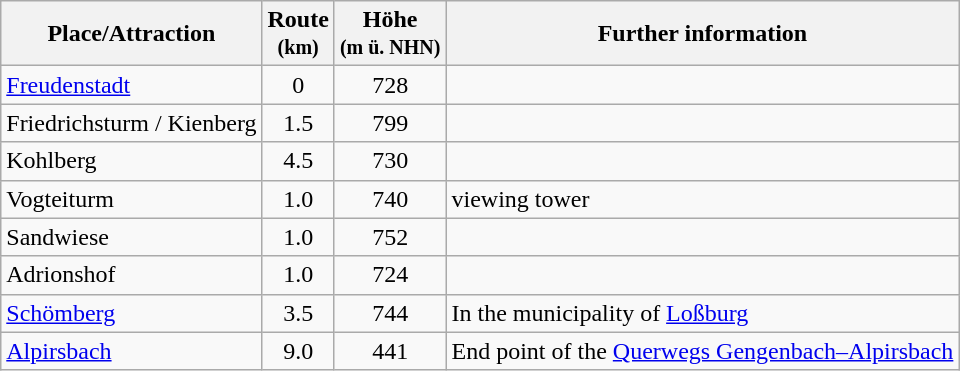<table class="wikitable toptextcells">
<tr class="hintergrundfarbe5">
<th>Place/Attraction</th>
<th>Route<br><small>(km)</small></th>
<th>Höhe<br><small>(m ü. NHN)</small></th>
<th class="unsortable">Further information</th>
</tr>
<tr>
<td><a href='#'>Freudenstadt</a></td>
<td style="text-align:center">0</td>
<td style="text-align:center">728</td>
<td></td>
</tr>
<tr>
<td>Friedrichsturm / Kienberg</td>
<td style="text-align:center">1.5</td>
<td style="text-align:center">799</td>
<td></td>
</tr>
<tr>
<td>Kohlberg</td>
<td style="text-align:center">4.5</td>
<td style="text-align:center">730</td>
<td></td>
</tr>
<tr>
<td>Vogteiturm</td>
<td style="text-align:center">1.0</td>
<td style="text-align:center">740</td>
<td>viewing tower</td>
</tr>
<tr>
<td>Sandwiese</td>
<td style="text-align:center">1.0</td>
<td style="text-align:center">752</td>
<td></td>
</tr>
<tr>
<td>Adrionshof</td>
<td style="text-align:center">1.0</td>
<td style="text-align:center">724</td>
<td></td>
</tr>
<tr>
<td><a href='#'>Schömberg</a></td>
<td style="text-align:center">3.5</td>
<td style="text-align:center">744</td>
<td>In the municipality of <a href='#'>Loßburg</a></td>
</tr>
<tr>
<td><a href='#'>Alpirsbach</a></td>
<td style="text-align:center">9.0</td>
<td style="text-align:center">441</td>
<td>End point of the <a href='#'>Querwegs Gengenbach–Alpirsbach</a></td>
</tr>
</table>
